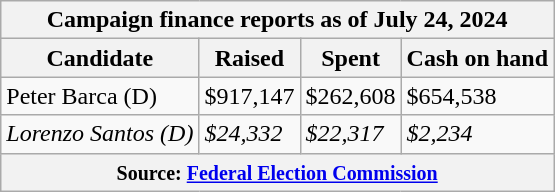<table class="wikitable sortable">
<tr>
<th colspan=4>Campaign finance reports as of July 24, 2024</th>
</tr>
<tr style="text-align:center;">
<th>Candidate</th>
<th>Raised</th>
<th>Spent</th>
<th>Cash on hand</th>
</tr>
<tr>
<td>Peter Barca (D)</td>
<td>$917,147</td>
<td>$262,608</td>
<td>$654,538</td>
</tr>
<tr>
<td><em>Lorenzo Santos (D)</em></td>
<td><em>$24,332</em></td>
<td><em>$22,317</em></td>
<td><em>$2,234</em></td>
</tr>
<tr>
<th colspan="4"><small>Source: <a href='#'>Federal Election Commission</a></small></th>
</tr>
</table>
